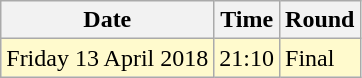<table class="wikitable">
<tr>
<th>Date</th>
<th>Time</th>
<th>Round</th>
</tr>
<tr>
<td style=background:lemonchiffon>Friday 13 April 2018</td>
<td style=background:lemonchiffon>21:10</td>
<td style=background:lemonchiffon>Final</td>
</tr>
</table>
